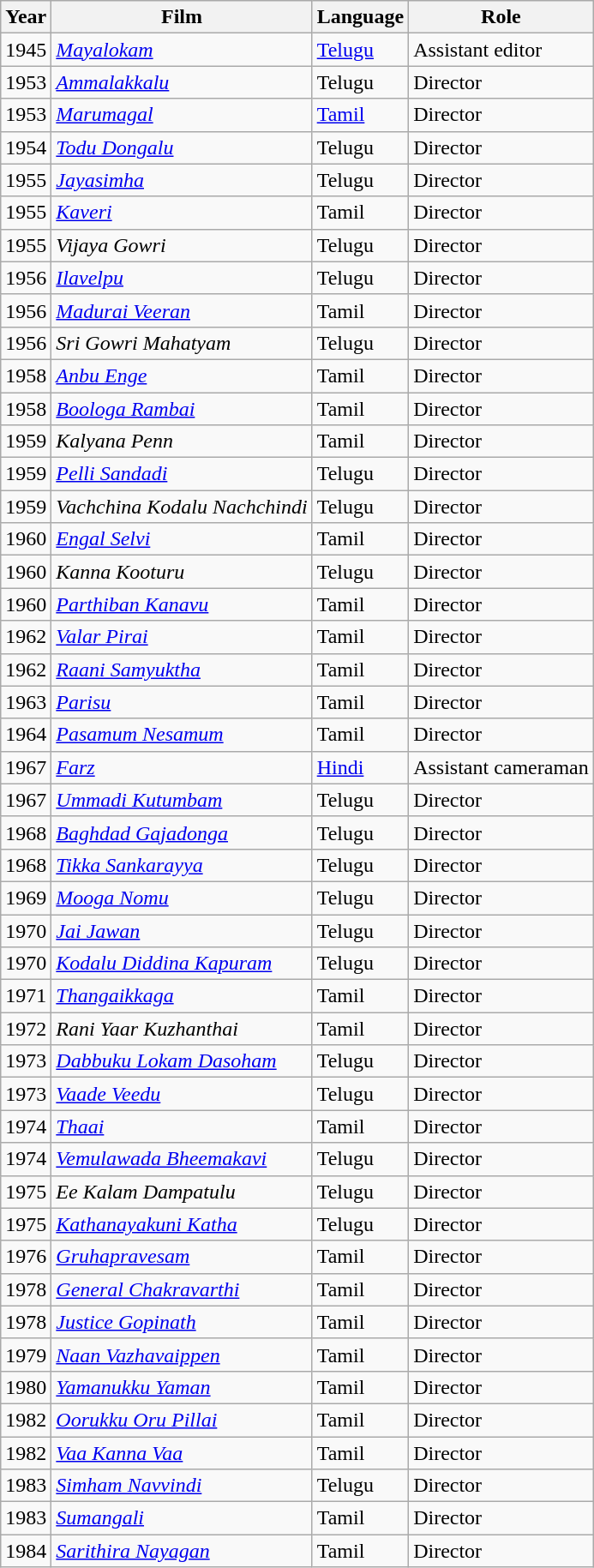<table class="wikitable sortable">
<tr>
<th>Year</th>
<th>Film</th>
<th>Language</th>
<th>Role</th>
</tr>
<tr>
<td>1945</td>
<td><em><a href='#'>Mayalokam</a></em></td>
<td><a href='#'>Telugu</a></td>
<td>Assistant editor</td>
</tr>
<tr>
<td>1953</td>
<td><em><a href='#'>Ammalakkalu</a></em></td>
<td>Telugu</td>
<td>Director</td>
</tr>
<tr>
<td>1953</td>
<td><a href='#'><em>Marumagal</em></a></td>
<td><a href='#'>Tamil</a></td>
<td>Director</td>
</tr>
<tr>
<td>1954</td>
<td><a href='#'><em>Todu Dongalu</em></a></td>
<td>Telugu</td>
<td>Director</td>
</tr>
<tr>
<td>1955</td>
<td><a href='#'><em>Jayasimha</em></a></td>
<td>Telugu</td>
<td>Director</td>
</tr>
<tr>
<td>1955</td>
<td><a href='#'><em>Kaveri</em></a></td>
<td>Tamil</td>
<td>Director</td>
</tr>
<tr>
<td>1955</td>
<td><em>Vijaya Gowri</em></td>
<td>Telugu</td>
<td>Director</td>
</tr>
<tr>
<td>1956</td>
<td><em><a href='#'>Ilavelpu</a></em></td>
<td>Telugu</td>
<td>Director</td>
</tr>
<tr>
<td>1956</td>
<td><a href='#'><em>Madurai Veeran</em></a></td>
<td>Tamil</td>
<td>Director</td>
</tr>
<tr>
<td>1956</td>
<td><em>Sri Gowri Mahatyam</em></td>
<td>Telugu</td>
<td>Director</td>
</tr>
<tr>
<td>1958</td>
<td><em><a href='#'>Anbu Enge</a></em></td>
<td>Tamil</td>
<td>Director</td>
</tr>
<tr>
<td>1958</td>
<td><em><a href='#'>Boologa Rambai</a></em></td>
<td>Tamil</td>
<td>Director</td>
</tr>
<tr>
<td>1959</td>
<td><em>Kalyana Penn</em></td>
<td>Tamil</td>
<td>Director</td>
</tr>
<tr>
<td>1959</td>
<td><a href='#'><em>Pelli Sandadi</em></a></td>
<td>Telugu</td>
<td>Director</td>
</tr>
<tr>
<td>1959</td>
<td><em>Vachchina Kodalu Nachchindi</em></td>
<td>Telugu</td>
<td>Director</td>
</tr>
<tr>
<td>1960</td>
<td><em><a href='#'>Engal Selvi</a></em></td>
<td>Tamil</td>
<td>Director</td>
</tr>
<tr>
<td>1960</td>
<td><em>Kanna Kooturu</em></td>
<td>Telugu</td>
<td>Director</td>
</tr>
<tr>
<td>1960</td>
<td><a href='#'><em>Parthiban Kanavu</em></a></td>
<td>Tamil</td>
<td>Director</td>
</tr>
<tr>
<td>1962</td>
<td><em><a href='#'>Valar Pirai</a></em></td>
<td>Tamil</td>
<td>Director</td>
</tr>
<tr>
<td>1962</td>
<td><em><a href='#'>Raani Samyuktha</a></em></td>
<td>Tamil</td>
<td>Director</td>
</tr>
<tr>
<td>1963</td>
<td><em><a href='#'>Parisu</a></em></td>
<td>Tamil</td>
<td>Director</td>
</tr>
<tr>
<td>1964</td>
<td><em><a href='#'>Pasamum Nesamum</a></em></td>
<td>Tamil</td>
<td>Director</td>
</tr>
<tr>
<td>1967</td>
<td><a href='#'><em>Farz</em></a></td>
<td><a href='#'>Hindi</a></td>
<td>Assistant cameraman</td>
</tr>
<tr>
<td>1967</td>
<td><em><a href='#'>Ummadi Kutumbam</a></em></td>
<td>Telugu</td>
<td>Director</td>
</tr>
<tr>
<td>1968</td>
<td><em><a href='#'>Baghdad Gajadonga</a></em></td>
<td>Telugu</td>
<td>Director</td>
</tr>
<tr>
<td>1968</td>
<td><em><a href='#'>Tikka Sankarayya</a></em></td>
<td>Telugu</td>
<td>Director</td>
</tr>
<tr>
<td>1969</td>
<td><em><a href='#'>Mooga Nomu</a></em></td>
<td>Telugu</td>
<td>Director</td>
</tr>
<tr>
<td>1970</td>
<td><em><a href='#'>Jai Jawan</a></em></td>
<td>Telugu</td>
<td>Director</td>
</tr>
<tr>
<td>1970</td>
<td><em><a href='#'>Kodalu Diddina Kapuram</a></em></td>
<td>Telugu</td>
<td>Director</td>
</tr>
<tr>
<td>1971</td>
<td><a href='#'><em>Thangaikkaga</em></a></td>
<td>Tamil</td>
<td>Director</td>
</tr>
<tr>
<td>1972</td>
<td><em>Rani Yaar Kuzhanthai</em></td>
<td>Tamil</td>
<td>Director</td>
</tr>
<tr>
<td>1973</td>
<td><a href='#'><em>Dabbuku Lokam Dasoham</em></a></td>
<td>Telugu</td>
<td>Director</td>
</tr>
<tr>
<td>1973</td>
<td><em><a href='#'>Vaade Veedu</a></em></td>
<td>Telugu</td>
<td>Director</td>
</tr>
<tr>
<td>1974</td>
<td><em><a href='#'>Thaai</a></em></td>
<td>Tamil</td>
<td>Director</td>
</tr>
<tr>
<td>1974</td>
<td><em><a href='#'>Vemulawada Bheemakavi</a></em></td>
<td>Telugu</td>
<td>Director</td>
</tr>
<tr>
<td>1975</td>
<td><em>Ee Kalam Dampatulu</em></td>
<td>Telugu</td>
<td>Director</td>
</tr>
<tr>
<td>1975</td>
<td><em><a href='#'>Kathanayakuni Katha</a></em></td>
<td>Telugu</td>
<td>Director</td>
</tr>
<tr>
<td>1976</td>
<td><em><a href='#'>Gruhapravesam</a></em></td>
<td>Tamil</td>
<td>Director</td>
</tr>
<tr>
<td>1978</td>
<td><em><a href='#'>General Chakravarthi</a></em></td>
<td>Tamil</td>
<td>Director</td>
</tr>
<tr>
<td>1978</td>
<td><em><a href='#'>Justice Gopinath</a></em></td>
<td>Tamil</td>
<td>Director</td>
</tr>
<tr>
<td>1979</td>
<td><em><a href='#'>Naan Vazhavaippen</a></em></td>
<td>Tamil</td>
<td>Director</td>
</tr>
<tr>
<td>1980</td>
<td><em><a href='#'>Yamanukku Yaman</a></em></td>
<td>Tamil</td>
<td>Director</td>
</tr>
<tr>
<td>1982</td>
<td><em><a href='#'>Oorukku Oru Pillai</a></em></td>
<td>Tamil</td>
<td>Director</td>
</tr>
<tr>
<td>1982</td>
<td><em><a href='#'>Vaa Kanna Vaa</a></em></td>
<td>Tamil</td>
<td>Director</td>
</tr>
<tr>
<td>1983</td>
<td><em><a href='#'>Simham Navvindi</a></em></td>
<td>Telugu</td>
<td>Director</td>
</tr>
<tr>
<td>1983</td>
<td><a href='#'><em>Sumangali</em></a></td>
<td>Tamil</td>
<td>Director</td>
</tr>
<tr>
<td>1984</td>
<td><em><a href='#'>Sarithira Nayagan</a></em></td>
<td>Tamil</td>
<td>Director</td>
</tr>
</table>
